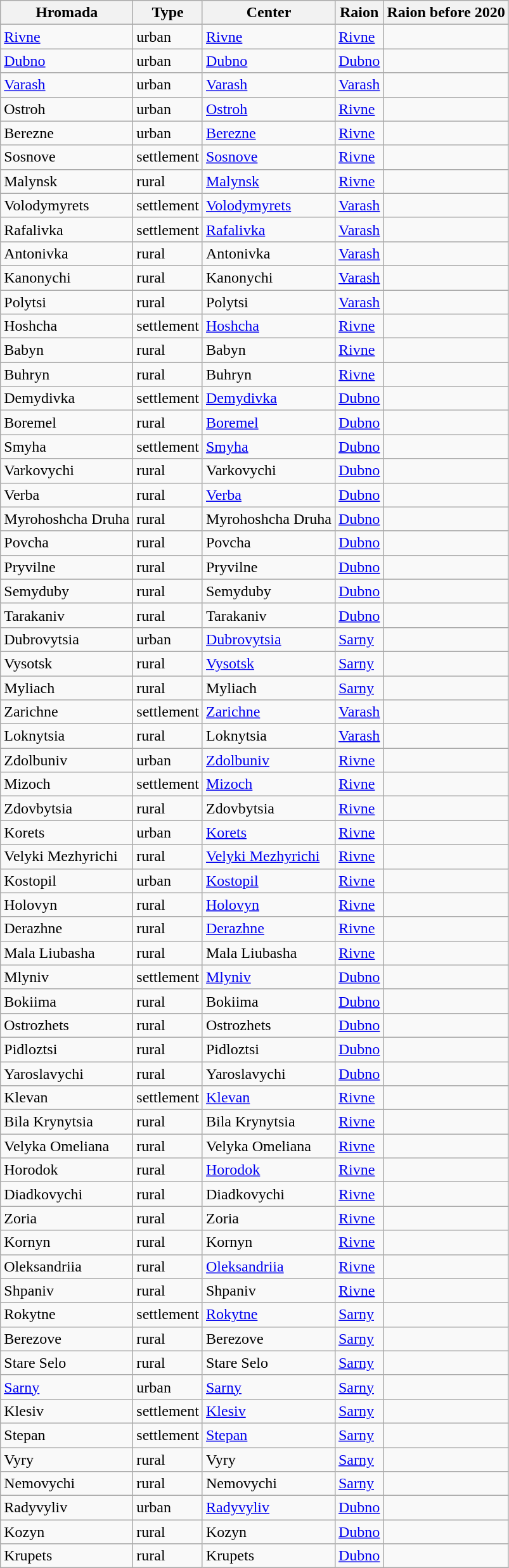<table class='wikitable sortable'>
<tr>
<th>Hromada</th>
<th>Type</th>
<th>Center</th>
<th>Raion</th>
<th>Raion before 2020</th>
</tr>
<tr>
<td><a href='#'>Rivne</a></td>
<td>urban</td>
<td><a href='#'>Rivne</a></td>
<td><a href='#'>Rivne</a></td>
<td></td>
</tr>
<tr>
<td><a href='#'>Dubno</a></td>
<td>urban</td>
<td><a href='#'>Dubno</a></td>
<td><a href='#'>Dubno</a></td>
<td></td>
</tr>
<tr>
<td><a href='#'>Varash</a></td>
<td>urban</td>
<td><a href='#'>Varash</a></td>
<td><a href='#'>Varash</a></td>
<td></td>
</tr>
<tr>
<td>Ostroh</td>
<td>urban</td>
<td><a href='#'>Ostroh</a></td>
<td><a href='#'>Rivne</a></td>
<td></td>
</tr>
<tr>
<td>Berezne</td>
<td>urban</td>
<td><a href='#'>Berezne</a></td>
<td><a href='#'>Rivne</a></td>
<td></td>
</tr>
<tr>
<td>Sosnove</td>
<td>settlement</td>
<td><a href='#'>Sosnove</a></td>
<td><a href='#'>Rivne</a></td>
<td></td>
</tr>
<tr>
<td>Malynsk</td>
<td>rural</td>
<td><a href='#'>Malynsk</a></td>
<td><a href='#'>Rivne</a></td>
<td></td>
</tr>
<tr>
<td>Volodymyrets</td>
<td>settlement</td>
<td><a href='#'>Volodymyrets</a></td>
<td><a href='#'>Varash</a></td>
<td></td>
</tr>
<tr>
<td>Rafalivka</td>
<td>settlement</td>
<td><a href='#'>Rafalivka</a></td>
<td><a href='#'>Varash</a></td>
<td></td>
</tr>
<tr>
<td>Antonivka</td>
<td>rural</td>
<td>Antonivka</td>
<td><a href='#'>Varash</a></td>
<td></td>
</tr>
<tr>
<td>Kanonychi</td>
<td>rural</td>
<td>Kanonychi</td>
<td><a href='#'>Varash</a></td>
<td></td>
</tr>
<tr>
<td>Polytsi</td>
<td>rural</td>
<td>Polytsi</td>
<td><a href='#'>Varash</a></td>
<td></td>
</tr>
<tr>
<td>Hoshcha</td>
<td>settlement</td>
<td><a href='#'>Hoshcha</a></td>
<td><a href='#'>Rivne</a></td>
<td></td>
</tr>
<tr>
<td>Babyn</td>
<td>rural</td>
<td>Babyn</td>
<td><a href='#'>Rivne</a></td>
<td></td>
</tr>
<tr>
<td>Buhryn</td>
<td>rural</td>
<td>Buhryn</td>
<td><a href='#'>Rivne</a></td>
<td></td>
</tr>
<tr>
<td>Demydivka</td>
<td>settlement</td>
<td><a href='#'>Demydivka</a></td>
<td><a href='#'>Dubno</a></td>
<td></td>
</tr>
<tr>
<td>Boremel</td>
<td>rural</td>
<td><a href='#'>Boremel</a></td>
<td><a href='#'>Dubno</a></td>
<td></td>
</tr>
<tr>
<td>Smyha</td>
<td>settlement</td>
<td><a href='#'>Smyha</a></td>
<td><a href='#'>Dubno</a></td>
<td></td>
</tr>
<tr>
<td>Varkovychi</td>
<td>rural</td>
<td>Varkovychi</td>
<td><a href='#'>Dubno</a></td>
<td></td>
</tr>
<tr>
<td>Verba</td>
<td>rural</td>
<td><a href='#'>Verba</a></td>
<td><a href='#'>Dubno</a></td>
<td></td>
</tr>
<tr>
<td>Myrohoshcha Druha</td>
<td>rural</td>
<td>Myrohoshcha Druha</td>
<td><a href='#'>Dubno</a></td>
<td></td>
</tr>
<tr>
<td>Povcha</td>
<td>rural</td>
<td>Povcha</td>
<td><a href='#'>Dubno</a></td>
<td></td>
</tr>
<tr>
<td>Pryvilne</td>
<td>rural</td>
<td>Pryvilne</td>
<td><a href='#'>Dubno</a></td>
<td></td>
</tr>
<tr>
<td>Semyduby</td>
<td>rural</td>
<td>Semyduby</td>
<td><a href='#'>Dubno</a></td>
<td></td>
</tr>
<tr>
<td>Tarakaniv</td>
<td>rural</td>
<td>Tarakaniv</td>
<td><a href='#'>Dubno</a></td>
<td></td>
</tr>
<tr>
<td>Dubrovytsia</td>
<td>urban</td>
<td><a href='#'>Dubrovytsia</a></td>
<td><a href='#'>Sarny</a></td>
<td></td>
</tr>
<tr>
<td>Vysotsk</td>
<td>rural</td>
<td><a href='#'>Vysotsk</a></td>
<td><a href='#'>Sarny</a></td>
<td></td>
</tr>
<tr>
<td>Myliach</td>
<td>rural</td>
<td>Myliach</td>
<td><a href='#'>Sarny</a></td>
<td></td>
</tr>
<tr>
<td>Zarichne</td>
<td>settlement</td>
<td><a href='#'>Zarichne</a></td>
<td><a href='#'>Varash</a></td>
<td></td>
</tr>
<tr>
<td>Loknytsia</td>
<td>rural</td>
<td>Loknytsia</td>
<td><a href='#'>Varash</a></td>
<td></td>
</tr>
<tr>
<td>Zdolbuniv</td>
<td>urban</td>
<td><a href='#'>Zdolbuniv</a></td>
<td><a href='#'>Rivne</a></td>
<td></td>
</tr>
<tr>
<td>Mizoch</td>
<td>settlement</td>
<td><a href='#'>Mizoch</a></td>
<td><a href='#'>Rivne</a></td>
<td></td>
</tr>
<tr>
<td>Zdovbytsia</td>
<td>rural</td>
<td>Zdovbytsia</td>
<td><a href='#'>Rivne</a></td>
<td></td>
</tr>
<tr>
<td>Korets</td>
<td>urban</td>
<td><a href='#'>Korets</a></td>
<td><a href='#'>Rivne</a></td>
<td></td>
</tr>
<tr>
<td>Velyki Mezhyrichi</td>
<td>rural</td>
<td><a href='#'>Velyki Mezhyrichi</a></td>
<td><a href='#'>Rivne</a></td>
<td></td>
</tr>
<tr>
<td>Kostopil</td>
<td>urban</td>
<td><a href='#'>Kostopil</a></td>
<td><a href='#'>Rivne</a></td>
<td></td>
</tr>
<tr>
<td>Holovyn</td>
<td>rural</td>
<td><a href='#'>Holovyn</a></td>
<td><a href='#'>Rivne</a></td>
<td></td>
</tr>
<tr>
<td>Derazhne</td>
<td>rural</td>
<td><a href='#'>Derazhne</a></td>
<td><a href='#'>Rivne</a></td>
<td></td>
</tr>
<tr>
<td>Mala Liubasha</td>
<td>rural</td>
<td>Mala Liubasha</td>
<td><a href='#'>Rivne</a></td>
<td></td>
</tr>
<tr>
<td>Mlyniv</td>
<td>settlement</td>
<td><a href='#'>Mlyniv</a></td>
<td><a href='#'>Dubno</a></td>
<td></td>
</tr>
<tr>
<td>Bokiima</td>
<td>rural</td>
<td>Bokiima</td>
<td><a href='#'>Dubno</a></td>
<td></td>
</tr>
<tr>
<td>Ostrozhets</td>
<td>rural</td>
<td>Ostrozhets</td>
<td><a href='#'>Dubno</a></td>
<td></td>
</tr>
<tr>
<td>Pidloztsi</td>
<td>rural</td>
<td>Pidloztsi</td>
<td><a href='#'>Dubno</a></td>
<td></td>
</tr>
<tr>
<td>Yaroslavychi</td>
<td>rural</td>
<td>Yaroslavychi</td>
<td><a href='#'>Dubno</a></td>
<td></td>
</tr>
<tr>
<td>Klevan</td>
<td>settlement</td>
<td><a href='#'>Klevan</a></td>
<td><a href='#'>Rivne</a></td>
<td></td>
</tr>
<tr>
<td>Bila Krynytsia</td>
<td>rural</td>
<td>Bila Krynytsia</td>
<td><a href='#'>Rivne</a></td>
<td></td>
</tr>
<tr>
<td>Velyka Omeliana</td>
<td>rural</td>
<td>Velyka Omeliana</td>
<td><a href='#'>Rivne</a></td>
<td></td>
</tr>
<tr>
<td>Horodok</td>
<td>rural</td>
<td><a href='#'>Horodok</a></td>
<td><a href='#'>Rivne</a></td>
<td></td>
</tr>
<tr>
<td>Diadkovychi</td>
<td>rural</td>
<td>Diadkovychi</td>
<td><a href='#'>Rivne</a></td>
<td></td>
</tr>
<tr>
<td>Zoria</td>
<td>rural</td>
<td>Zoria</td>
<td><a href='#'>Rivne</a></td>
<td></td>
</tr>
<tr>
<td>Kornyn</td>
<td>rural</td>
<td>Kornyn</td>
<td><a href='#'>Rivne</a></td>
<td></td>
</tr>
<tr>
<td>Oleksandriia</td>
<td>rural</td>
<td><a href='#'>Oleksandriia</a></td>
<td><a href='#'>Rivne</a></td>
<td></td>
</tr>
<tr>
<td>Shpaniv</td>
<td>rural</td>
<td>Shpaniv</td>
<td><a href='#'>Rivne</a></td>
<td></td>
</tr>
<tr>
<td>Rokytne</td>
<td>settlement</td>
<td><a href='#'>Rokytne</a></td>
<td><a href='#'>Sarny</a></td>
<td></td>
</tr>
<tr>
<td>Berezove</td>
<td>rural</td>
<td>Berezove</td>
<td><a href='#'>Sarny</a></td>
<td></td>
</tr>
<tr>
<td>Stare Selo</td>
<td>rural</td>
<td>Stare Selo</td>
<td><a href='#'>Sarny</a></td>
<td></td>
</tr>
<tr>
<td><a href='#'>Sarny</a></td>
<td>urban</td>
<td><a href='#'>Sarny</a></td>
<td><a href='#'>Sarny</a></td>
<td></td>
</tr>
<tr>
<td>Klesiv</td>
<td>settlement</td>
<td><a href='#'>Klesiv</a></td>
<td><a href='#'>Sarny</a></td>
<td></td>
</tr>
<tr>
<td>Stepan</td>
<td>settlement</td>
<td><a href='#'>Stepan</a></td>
<td><a href='#'>Sarny</a></td>
<td></td>
</tr>
<tr>
<td>Vyry</td>
<td>rural</td>
<td>Vyry</td>
<td><a href='#'>Sarny</a></td>
<td></td>
</tr>
<tr>
<td>Nemovychi</td>
<td>rural</td>
<td>Nemovychi</td>
<td><a href='#'>Sarny</a></td>
<td></td>
</tr>
<tr>
<td>Radyvyliv</td>
<td>urban</td>
<td><a href='#'>Radyvyliv</a></td>
<td><a href='#'>Dubno</a></td>
<td></td>
</tr>
<tr>
<td>Kozyn</td>
<td>rural</td>
<td>Kozyn</td>
<td><a href='#'>Dubno</a></td>
<td></td>
</tr>
<tr>
<td>Krupets</td>
<td>rural</td>
<td>Krupets</td>
<td><a href='#'>Dubno</a></td>
<td></td>
</tr>
</table>
